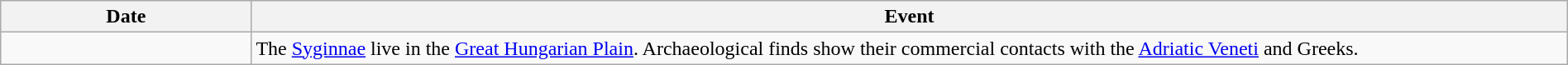<table class="wikitable" width="100%">
<tr>
<th width="16%">Date</th>
<th width="84%">Event</th>
</tr>
<tr>
<td></td>
<td>The <a href='#'>Syginnae</a> live in the <a href='#'>Great Hungarian Plain</a>. Archaeological finds show their commercial contacts with the <a href='#'>Adriatic Veneti</a> and Greeks.</td>
</tr>
</table>
